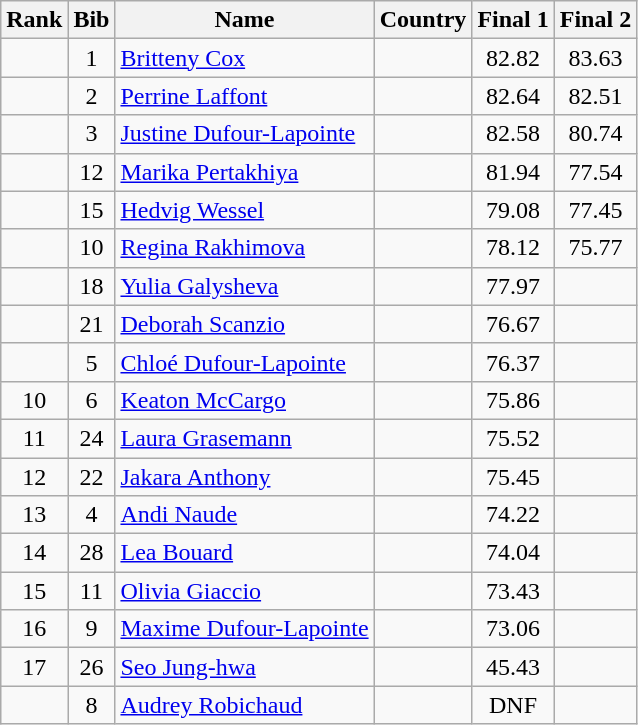<table class="wikitable sortable" style="text-align:center">
<tr>
<th>Rank</th>
<th>Bib</th>
<th>Name</th>
<th>Country</th>
<th>Final 1</th>
<th>Final 2</th>
</tr>
<tr>
<td></td>
<td>1</td>
<td align=left><a href='#'>Britteny Cox</a></td>
<td align=left></td>
<td>82.82</td>
<td>83.63</td>
</tr>
<tr>
<td></td>
<td>2</td>
<td align=left><a href='#'>Perrine Laffont</a></td>
<td align=left></td>
<td>82.64</td>
<td>82.51</td>
</tr>
<tr>
<td></td>
<td>3</td>
<td align=left><a href='#'>Justine Dufour-Lapointe</a></td>
<td align=left></td>
<td>82.58</td>
<td>80.74</td>
</tr>
<tr>
<td></td>
<td>12</td>
<td align=left><a href='#'>Marika Pertakhiya</a></td>
<td align=left></td>
<td>81.94</td>
<td>77.54</td>
</tr>
<tr>
<td></td>
<td>15</td>
<td align=left><a href='#'>Hedvig Wessel</a></td>
<td align=left></td>
<td>79.08</td>
<td>77.45</td>
</tr>
<tr>
<td></td>
<td>10</td>
<td align=left><a href='#'>Regina Rakhimova</a></td>
<td align=left></td>
<td>78.12</td>
<td>75.77</td>
</tr>
<tr>
<td></td>
<td>18</td>
<td align=left><a href='#'>Yulia Galysheva</a></td>
<td align=left></td>
<td>77.97</td>
<td></td>
</tr>
<tr>
<td></td>
<td>21</td>
<td align=left><a href='#'>Deborah Scanzio</a></td>
<td align=left></td>
<td>76.67</td>
<td></td>
</tr>
<tr>
<td></td>
<td>5</td>
<td align=left><a href='#'>Chloé Dufour-Lapointe</a></td>
<td align=left></td>
<td>76.37</td>
<td></td>
</tr>
<tr>
<td>10</td>
<td>6</td>
<td align=left><a href='#'>Keaton McCargo</a></td>
<td align=left></td>
<td>75.86</td>
<td></td>
</tr>
<tr>
<td>11</td>
<td>24</td>
<td align=left><a href='#'>Laura Grasemann</a></td>
<td align=left></td>
<td>75.52</td>
<td></td>
</tr>
<tr>
<td>12</td>
<td>22</td>
<td align=left><a href='#'>Jakara Anthony</a></td>
<td align=left></td>
<td>75.45</td>
<td></td>
</tr>
<tr>
<td>13</td>
<td>4</td>
<td align=left><a href='#'>Andi Naude</a></td>
<td align=left></td>
<td>74.22</td>
<td></td>
</tr>
<tr>
<td>14</td>
<td>28</td>
<td align=left><a href='#'>Lea Bouard</a></td>
<td align=left></td>
<td>74.04</td>
<td></td>
</tr>
<tr>
<td>15</td>
<td>11</td>
<td align=left><a href='#'>Olivia Giaccio</a></td>
<td align=left></td>
<td>73.43</td>
<td></td>
</tr>
<tr>
<td>16</td>
<td>9</td>
<td align=left><a href='#'>Maxime Dufour-Lapointe</a></td>
<td align=left></td>
<td>73.06</td>
<td></td>
</tr>
<tr>
<td>17</td>
<td>26</td>
<td align=left><a href='#'>Seo Jung-hwa</a></td>
<td align=left></td>
<td>45.43</td>
<td></td>
</tr>
<tr>
<td></td>
<td>8</td>
<td align=left><a href='#'>Audrey Robichaud</a></td>
<td align=left></td>
<td>DNF</td>
<td></td>
</tr>
</table>
